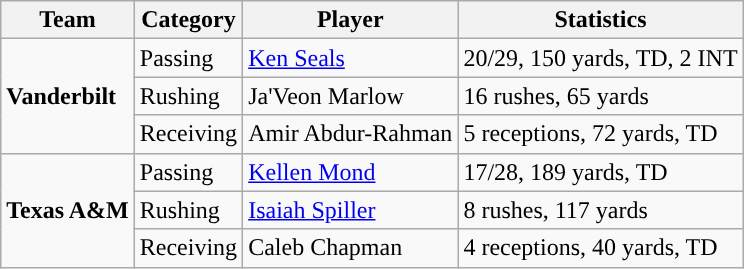<table class="wikitable" style="float: left;">
<tr>
<th>Team</th>
<th>Category</th>
<th>Player</th>
<th>Statistics</th>
</tr>
<tr>
<td rowspan=3><strong>Vanderbilt</strong></td>
<td>Passing</td>
<td><a href='#'>Ken Seals</a></td>
<td>20/29, 150 yards, TD, 2 INT</td>
</tr>
<tr>
<td>Rushing</td>
<td>Ja'Veon Marlow</td>
<td>16 rushes, 65 yards</td>
</tr>
<tr>
<td>Receiving</td>
<td>Amir Abdur-Rahman</td>
<td>5 receptions, 72 yards, TD</td>
</tr>
<tr>
<td rowspan=3><strong>Texas A&M</strong></td>
<td>Passing</td>
<td><a href='#'>Kellen Mond</a></td>
<td>17/28, 189 yards, TD</td>
</tr>
<tr>
<td>Rushing</td>
<td><a href='#'>Isaiah Spiller</a></td>
<td>8 rushes, 117 yards</td>
</tr>
<tr>
<td>Receiving</td>
<td>Caleb Chapman</td>
<td>4 receptions, 40 yards, TD</td>
</tr>
</table>
